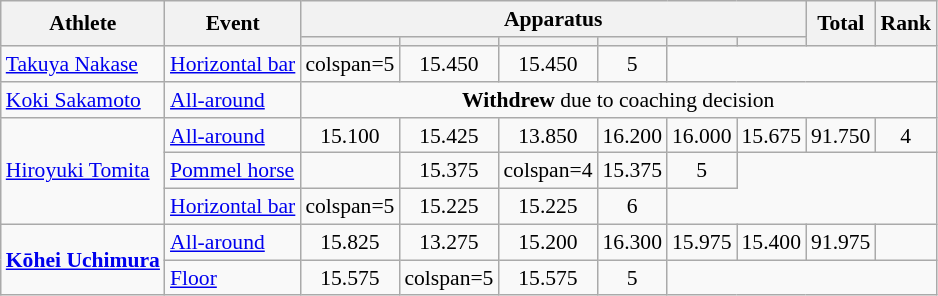<table class="wikitable" style="font-size:90%">
<tr>
<th rowspan=2>Athlete</th>
<th rowspan=2>Event</th>
<th colspan =6>Apparatus</th>
<th rowspan=2>Total</th>
<th rowspan=2>Rank</th>
</tr>
<tr style="font-size:95%">
<th></th>
<th></th>
<th></th>
<th></th>
<th></th>
<th></th>
</tr>
<tr align=center>
<td align=left><a href='#'>Takuya Nakase</a></td>
<td align=left><a href='#'>Horizontal bar</a></td>
<td>colspan=5 </td>
<td>15.450</td>
<td>15.450</td>
<td>5</td>
</tr>
<tr align=center>
<td align=left><a href='#'>Koki Sakamoto</a></td>
<td align=left><a href='#'>All-around</a></td>
<td colspan=8><strong>Withdrew</strong> due to coaching decision</td>
</tr>
<tr align=center>
<td align=left rowspan=3><a href='#'>Hiroyuki Tomita</a></td>
<td align=left><a href='#'>All-around</a></td>
<td>15.100</td>
<td>15.425</td>
<td>13.850</td>
<td>16.200</td>
<td>16.000</td>
<td>15.675</td>
<td>91.750</td>
<td>4</td>
</tr>
<tr align=center>
<td align=left><a href='#'>Pommel horse</a></td>
<td></td>
<td>15.375</td>
<td>colspan=4 </td>
<td>15.375</td>
<td>5</td>
</tr>
<tr align=center>
<td align=left><a href='#'>Horizontal bar</a></td>
<td>colspan=5 </td>
<td>15.225</td>
<td>15.225</td>
<td>6</td>
</tr>
<tr align=center>
<td align=left rowspan=2><strong><a href='#'>Kōhei Uchimura</a></strong></td>
<td align=left><a href='#'>All-around</a></td>
<td>15.825</td>
<td>13.275</td>
<td>15.200</td>
<td>16.300</td>
<td>15.975</td>
<td>15.400</td>
<td>91.975</td>
<td></td>
</tr>
<tr align=center>
<td align=left><a href='#'>Floor</a></td>
<td>15.575</td>
<td>colspan=5 </td>
<td>15.575</td>
<td>5</td>
</tr>
</table>
